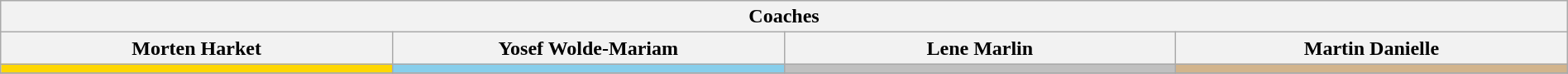<table class="wikitable nowrap" style="text-align:center; width:100%">
<tr>
<th colspan="4">Coaches</th>
</tr>
<tr>
<th width="25%">Morten Harket</th>
<th width="25%">Yosef Wolde-Mariam</th>
<th width="25%">Lene Marlin</th>
<th width="25%">Martin Danielle</th>
</tr>
<tr>
<td style="background:gold"></td>
<td style="background:skyblue"></td>
<td style="background:silver"></td>
<td style="background:tan"></td>
</tr>
<tr>
</tr>
</table>
